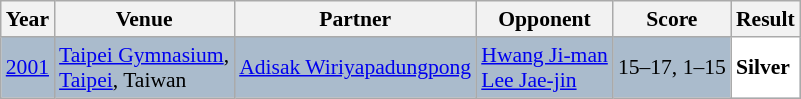<table class="sortable wikitable" style="font-size: 90%;">
<tr>
<th>Year</th>
<th>Venue</th>
<th>Partner</th>
<th>Opponent</th>
<th>Score</th>
<th>Result</th>
</tr>
<tr style="background:#AABBCC">
<td align="center"><a href='#'>2001</a></td>
<td align="left"><a href='#'>Taipei Gymnasium</a>,<br><a href='#'>Taipei</a>, Taiwan</td>
<td align="left"> <a href='#'>Adisak Wiriyapadungpong</a></td>
<td align="left"> <a href='#'>Hwang Ji-man</a><br> <a href='#'>Lee Jae-jin</a></td>
<td align="left">15–17, 1–15</td>
<td style="text-align:left; background:white"> <strong>Silver</strong></td>
</tr>
</table>
